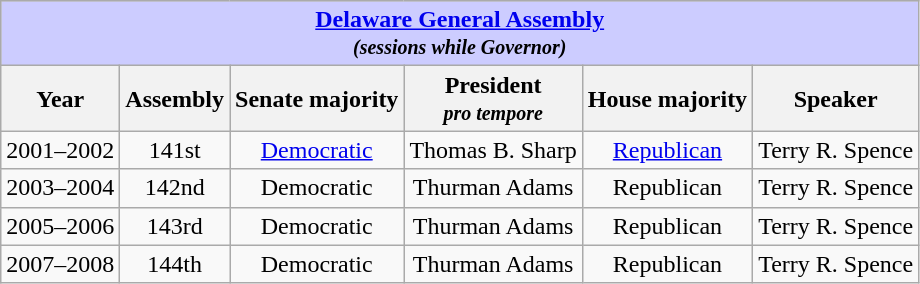<table class=wikitable style="text-align: center" align="center">
<tr bgcolor=#cccccc>
<th colspan=12 style="background: #ccccff;"><strong><a href='#'>Delaware General Assembly</a></strong><br><small><em>(sessions while Governor)</em></small></th>
</tr>
<tr>
<th>Year</th>
<th>Assembly</th>
<th>Senate majority</th>
<th>President<br><em><small>pro tempore</small></em></th>
<th>House majority</th>
<th>Speaker</th>
</tr>
<tr>
<td>2001–2002</td>
<td>141st</td>
<td><a href='#'>Democratic</a></td>
<td>Thomas B. Sharp</td>
<td><a href='#'>Republican</a></td>
<td>Terry R. Spence</td>
</tr>
<tr>
<td>2003–2004</td>
<td>142nd</td>
<td>Democratic</td>
<td>Thurman Adams</td>
<td>Republican</td>
<td>Terry R. Spence</td>
</tr>
<tr>
<td>2005–2006</td>
<td>143rd</td>
<td>Democratic</td>
<td>Thurman Adams</td>
<td>Republican</td>
<td>Terry R. Spence</td>
</tr>
<tr>
<td>2007–2008</td>
<td>144th</td>
<td>Democratic</td>
<td>Thurman Adams</td>
<td>Republican</td>
<td>Terry R. Spence</td>
</tr>
</table>
